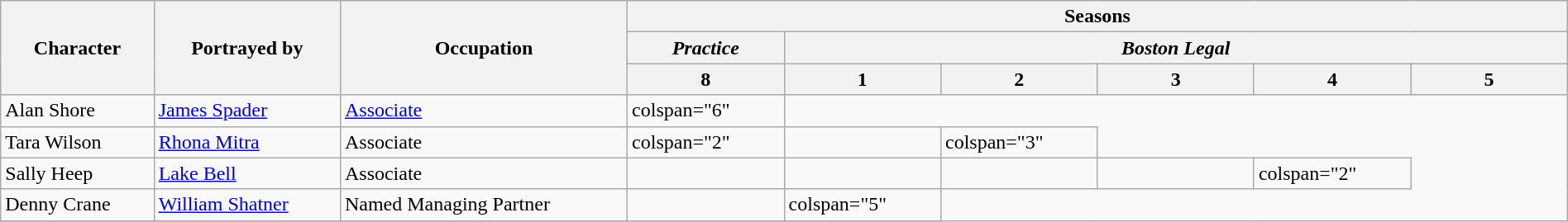<table class="wikitable sortable" width="100%">
<tr>
<th rowspan="3">Character</th>
<th rowspan="3">Portrayed by</th>
<th rowspan="3">Occupation</th>
<th colspan="6">Seasons</th>
</tr>
<tr>
<th><em>Practice</em></th>
<th colspan="5"><em>Boston Legal</em></th>
</tr>
<tr>
<th width="10%">8</th>
<th width="10%">1</th>
<th width="10%">2</th>
<th width="10%">3</th>
<th width="10%">4</th>
<th width="10%">5</th>
</tr>
<tr>
<td>Alan Shore</td>
<td><a href='#'>James Spader</a></td>
<td data-sort-value="1"><a href='#'>Associate</a></td>
<td>colspan="6" </td>
</tr>
<tr>
<td>Tara Wilson</td>
<td><a href='#'>Rhona Mitra</a></td>
<td data-sort-value="1">Associate</td>
<td>colspan="2" </td>
<td></td>
<td>colspan="3" </td>
</tr>
<tr>
<td>Sally Heep</td>
<td><a href='#'>Lake Bell</a></td>
<td data-sort-value="1">Associate</td>
<td></td>
<td></td>
<td></td>
<td></td>
<td>colspan="2" </td>
</tr>
<tr>
<td>Denny Crane</td>
<td><a href='#'>William Shatner</a></td>
<td data-sort-value="6">Named Managing Partner</td>
<td></td>
<td>colspan="5" </td>
</tr>
<tr>
</tr>
</table>
